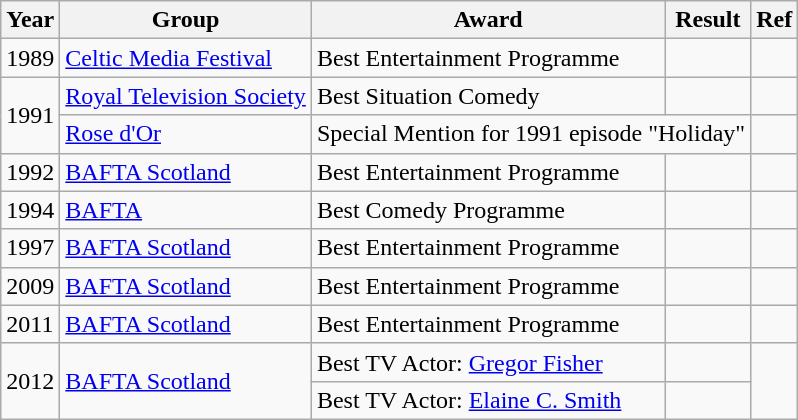<table class="wikitable">
<tr>
<th>Year</th>
<th>Group</th>
<th>Award</th>
<th>Result</th>
<th>Ref</th>
</tr>
<tr>
<td>1989</td>
<td><a href='#'>Celtic Media Festival</a></td>
<td>Best Entertainment Programme</td>
<td></td>
<td></td>
</tr>
<tr>
<td rowspan = "2">1991</td>
<td><a href='#'>Royal Television Society</a></td>
<td>Best Situation Comedy</td>
<td></td>
<td></td>
</tr>
<tr>
<td><a href='#'>Rose d'Or</a></td>
<td colspan = "2">Special Mention for 1991 episode "Holiday"</td>
<td></td>
</tr>
<tr>
<td>1992</td>
<td><a href='#'>BAFTA Scotland</a></td>
<td>Best Entertainment Programme</td>
<td></td>
<td></td>
</tr>
<tr>
<td>1994</td>
<td><a href='#'>BAFTA</a></td>
<td>Best Comedy Programme</td>
<td></td>
<td></td>
</tr>
<tr>
<td>1997</td>
<td><a href='#'>BAFTA Scotland</a></td>
<td>Best Entertainment Programme</td>
<td></td>
<td></td>
</tr>
<tr>
<td>2009</td>
<td><a href='#'>BAFTA Scotland</a></td>
<td>Best Entertainment Programme</td>
<td></td>
<td></td>
</tr>
<tr>
<td>2011</td>
<td><a href='#'>BAFTA Scotland</a></td>
<td>Best Entertainment Programme</td>
<td></td>
<td></td>
</tr>
<tr>
<td rowspan = "2">2012</td>
<td rowspan = "2"><a href='#'>BAFTA Scotland</a></td>
<td>Best TV Actor: <a href='#'>Gregor Fisher</a></td>
<td></td>
<td rowspan = "2"></td>
</tr>
<tr>
<td>Best TV Actor: <a href='#'>Elaine C. Smith</a></td>
<td></td>
</tr>
</table>
